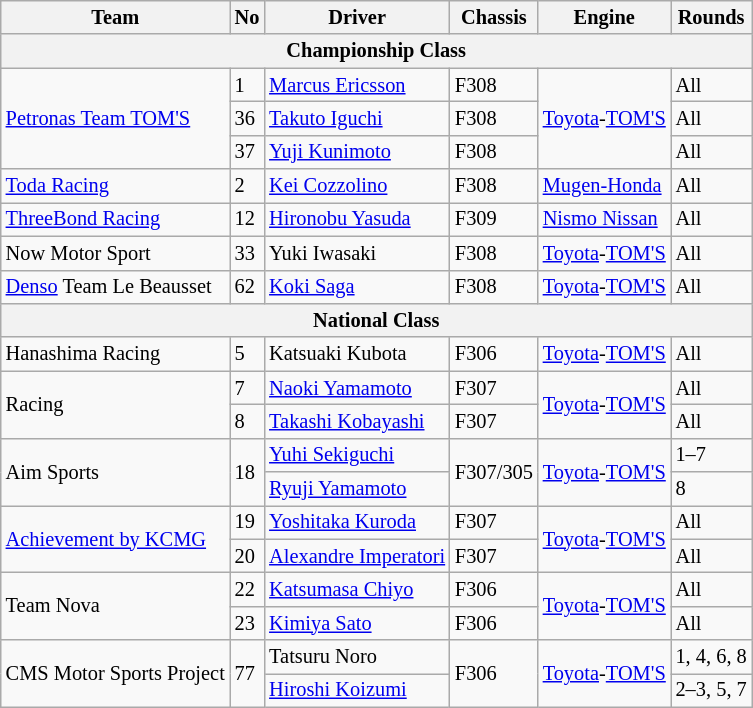<table class="wikitable" style="font-size: 85%;">
<tr>
<th>Team</th>
<th>No</th>
<th>Driver</th>
<th>Chassis</th>
<th>Engine</th>
<th>Rounds</th>
</tr>
<tr>
<th colspan=6>Championship Class</th>
</tr>
<tr>
<td rowspan=3><a href='#'>Petronas Team TOM'S</a></td>
<td>1</td>
<td> <a href='#'>Marcus Ericsson</a></td>
<td>F308</td>
<td rowspan=3><a href='#'>Toyota</a>-<a href='#'>TOM'S</a></td>
<td>All</td>
</tr>
<tr>
<td>36</td>
<td> <a href='#'>Takuto Iguchi</a></td>
<td>F308</td>
<td>All</td>
</tr>
<tr>
<td>37</td>
<td> <a href='#'>Yuji Kunimoto</a></td>
<td>F308</td>
<td>All</td>
</tr>
<tr>
<td><a href='#'>Toda Racing</a></td>
<td>2</td>
<td> <a href='#'>Kei Cozzolino</a></td>
<td>F308</td>
<td><a href='#'>Mugen-Honda</a></td>
<td>All</td>
</tr>
<tr>
<td><a href='#'>ThreeBond Racing</a></td>
<td>12</td>
<td> <a href='#'>Hironobu Yasuda</a></td>
<td>F309</td>
<td><a href='#'>Nismo Nissan</a></td>
<td>All</td>
</tr>
<tr>
<td>Now Motor Sport</td>
<td>33</td>
<td> Yuki Iwasaki</td>
<td>F308</td>
<td><a href='#'>Toyota</a>-<a href='#'>TOM'S</a></td>
<td>All</td>
</tr>
<tr>
<td><a href='#'>Denso</a> Team Le Beausset</td>
<td>62</td>
<td> <a href='#'>Koki Saga</a></td>
<td>F308</td>
<td><a href='#'>Toyota</a>-<a href='#'>TOM'S</a></td>
<td>All</td>
</tr>
<tr>
<th colspan=6>National Class</th>
</tr>
<tr>
<td>Hanashima Racing</td>
<td>5</td>
<td> Katsuaki Kubota</td>
<td>F306</td>
<td><a href='#'>Toyota</a>-<a href='#'>TOM'S</a></td>
<td>All</td>
</tr>
<tr>
<td rowspan=2> Racing</td>
<td>7</td>
<td> <a href='#'>Naoki Yamamoto</a></td>
<td>F307</td>
<td rowspan=2><a href='#'>Toyota</a>-<a href='#'>TOM'S</a></td>
<td>All</td>
</tr>
<tr>
<td>8</td>
<td> <a href='#'>Takashi Kobayashi</a></td>
<td>F307</td>
<td>All</td>
</tr>
<tr>
<td rowspan=2>Aim Sports</td>
<td rowspan=2>18</td>
<td> <a href='#'>Yuhi Sekiguchi</a></td>
<td rowspan=2>F307/305</td>
<td rowspan=2><a href='#'>Toyota</a>-<a href='#'>TOM'S</a></td>
<td>1–7</td>
</tr>
<tr>
<td> <a href='#'>Ryuji Yamamoto</a></td>
<td>8</td>
</tr>
<tr>
<td rowspan=2><a href='#'>Achievement by KCMG</a></td>
<td>19</td>
<td> <a href='#'>Yoshitaka Kuroda</a></td>
<td>F307</td>
<td rowspan=2><a href='#'>Toyota</a>-<a href='#'>TOM'S</a></td>
<td>All</td>
</tr>
<tr>
<td>20</td>
<td> <a href='#'>Alexandre Imperatori</a></td>
<td>F307</td>
<td>All</td>
</tr>
<tr>
<td rowspan=2>Team Nova</td>
<td>22</td>
<td> <a href='#'>Katsumasa Chiyo</a></td>
<td>F306</td>
<td rowspan=2><a href='#'>Toyota</a>-<a href='#'>TOM'S</a></td>
<td>All</td>
</tr>
<tr>
<td>23</td>
<td> <a href='#'>Kimiya Sato</a></td>
<td>F306</td>
<td>All</td>
</tr>
<tr>
<td rowspan=2>CMS Motor Sports Project</td>
<td rowspan=2>77</td>
<td> Tatsuru Noro</td>
<td rowspan=2>F306</td>
<td rowspan=2><a href='#'>Toyota</a>-<a href='#'>TOM'S</a></td>
<td>1, 4, 6, 8</td>
</tr>
<tr>
<td> <a href='#'>Hiroshi Koizumi</a></td>
<td>2–3, 5, 7</td>
</tr>
</table>
